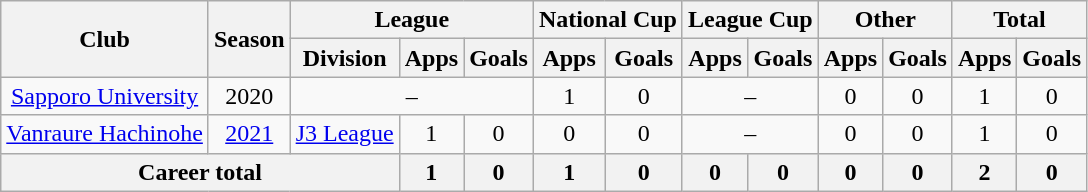<table class="wikitable" style="text-align: center">
<tr>
<th rowspan="2">Club</th>
<th rowspan="2">Season</th>
<th colspan="3">League</th>
<th colspan="2">National Cup</th>
<th colspan="2">League Cup</th>
<th colspan="2">Other</th>
<th colspan="2">Total</th>
</tr>
<tr>
<th>Division</th>
<th>Apps</th>
<th>Goals</th>
<th>Apps</th>
<th>Goals</th>
<th>Apps</th>
<th>Goals</th>
<th>Apps</th>
<th>Goals</th>
<th>Apps</th>
<th>Goals</th>
</tr>
<tr>
<td><a href='#'>Sapporo University</a></td>
<td>2020</td>
<td colspan="3">–</td>
<td>1</td>
<td>0</td>
<td colspan="2">–</td>
<td>0</td>
<td>0</td>
<td>1</td>
<td>0</td>
</tr>
<tr>
<td><a href='#'>Vanraure Hachinohe</a></td>
<td><a href='#'>2021</a></td>
<td><a href='#'>J3 League</a></td>
<td>1</td>
<td>0</td>
<td>0</td>
<td>0</td>
<td colspan="2">–</td>
<td>0</td>
<td>0</td>
<td>1</td>
<td>0</td>
</tr>
<tr>
<th colspan=3>Career total</th>
<th>1</th>
<th>0</th>
<th>1</th>
<th>0</th>
<th>0</th>
<th>0</th>
<th>0</th>
<th>0</th>
<th>2</th>
<th>0</th>
</tr>
</table>
